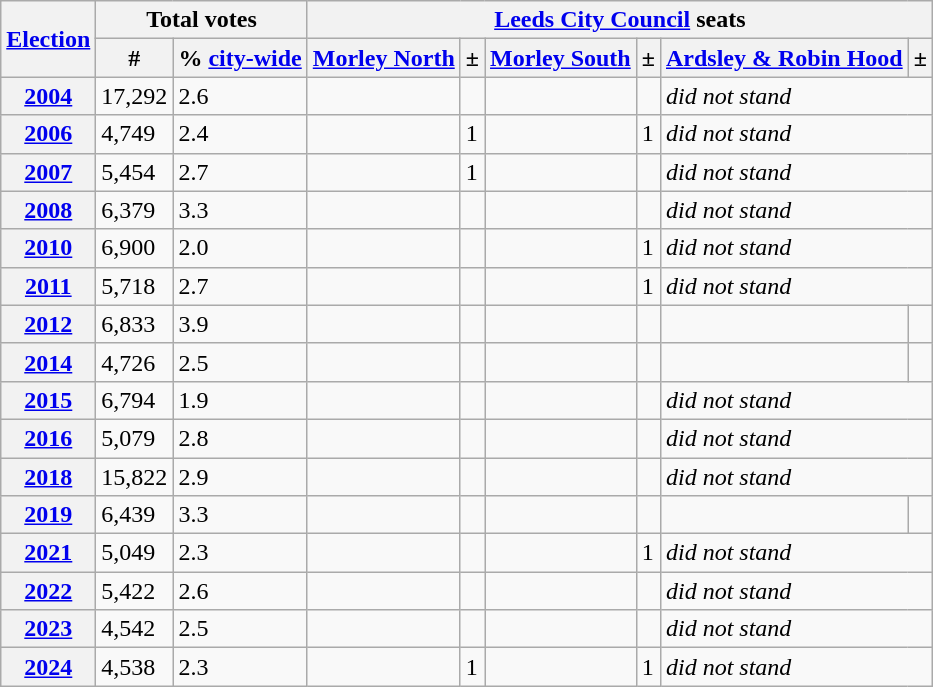<table class="sortable wikitable">
<tr>
<th rowspan=2><a href='#'>Election</a></th>
<th colspan=2>Total votes</th>
<th colspan=6><a href='#'>Leeds City Council</a> seats</th>
</tr>
<tr>
<th>#</th>
<th>% <a href='#'>city-wide</a></th>
<th><a href='#'>Morley North</a></th>
<th>±</th>
<th><a href='#'>Morley South</a></th>
<th>±</th>
<th><a href='#'>Ardsley & Robin Hood</a></th>
<th>±</th>
</tr>
<tr>
<th><a href='#'>2004</a></th>
<td>17,292</td>
<td>2.6</td>
<td style="text-align:center;"></td>
<td></td>
<td style="text-align:center;"></td>
<td></td>
<td colspan=2><em>did not stand</em></td>
</tr>
<tr>
<th><a href='#'>2006</a></th>
<td>4,749</td>
<td>2.4</td>
<td style="text-align:center;"></td>
<td>1</td>
<td style="text-align:center;"></td>
<td>1</td>
<td colspan=2><em>did not stand</em></td>
</tr>
<tr>
<th><a href='#'>2007</a></th>
<td>5,454</td>
<td>2.7</td>
<td style="text-align:center;"></td>
<td>1</td>
<td style="text-align:center;"></td>
<td></td>
<td colspan=2><em>did not stand</em></td>
</tr>
<tr>
<th><a href='#'>2008</a></th>
<td>6,379</td>
<td>3.3</td>
<td style="text-align:center;"></td>
<td></td>
<td style="text-align:center;"></td>
<td></td>
<td colspan=2><em>did not stand</em></td>
</tr>
<tr>
<th><a href='#'>2010</a></th>
<td>6,900</td>
<td>2.0</td>
<td style="text-align:center;"></td>
<td></td>
<td style="text-align:center;"></td>
<td>1</td>
<td colspan=2><em>did not stand</em></td>
</tr>
<tr>
<th><a href='#'>2011</a></th>
<td>5,718</td>
<td>2.7</td>
<td style="text-align:center;"></td>
<td></td>
<td style="text-align:center;"></td>
<td>1</td>
<td colspan=2><em>did not stand</em></td>
</tr>
<tr>
<th><a href='#'>2012</a></th>
<td>6,833</td>
<td>3.9</td>
<td style="text-align:center;"></td>
<td></td>
<td style="text-align:center;"></td>
<td></td>
<td style="text-align:center;"></td>
<td></td>
</tr>
<tr>
<th><a href='#'>2014</a></th>
<td>4,726</td>
<td>2.5</td>
<td style="text-align:center;"></td>
<td></td>
<td style="text-align:center;"></td>
<td></td>
<td style="text-align:center;"></td>
<td></td>
</tr>
<tr>
<th><a href='#'>2015</a></th>
<td>6,794</td>
<td>1.9</td>
<td style="text-align:center;"></td>
<td></td>
<td style="text-align:center;"></td>
<td></td>
<td colspan=2><em>did not stand</em></td>
</tr>
<tr>
<th><a href='#'>2016</a></th>
<td>5,079</td>
<td>2.8</td>
<td style="text-align:center;"></td>
<td></td>
<td style="text-align:center;"></td>
<td></td>
<td colspan=2><em>did not stand</em></td>
</tr>
<tr>
<th><a href='#'>2018</a></th>
<td>15,822</td>
<td>2.9</td>
<td style="text-align:center;"></td>
<td></td>
<td style="text-align:center;"></td>
<td></td>
<td colspan=2><em>did not stand</em></td>
</tr>
<tr>
<th><a href='#'>2019</a></th>
<td>6,439</td>
<td>3.3</td>
<td style="text-align:center;"></td>
<td></td>
<td style="text-align:center;"></td>
<td></td>
<td style="text-align:center;"></td>
<td></td>
</tr>
<tr>
<th><a href='#'>2021</a></th>
<td>5,049</td>
<td>2.3</td>
<td style="text-align:center;"></td>
<td></td>
<td style="text-align:center;"></td>
<td>1</td>
<td colspan=2><em>did not stand</em></td>
</tr>
<tr>
<th><a href='#'>2022</a></th>
<td>5,422</td>
<td>2.6</td>
<td style="text-align:center;"></td>
<td></td>
<td style="text-align:center;"></td>
<td></td>
<td colspan=2><em>did not stand</em></td>
</tr>
<tr>
<th><a href='#'>2023</a></th>
<td>4,542</td>
<td>2.5</td>
<td style="text-align:center;"></td>
<td></td>
<td style="text-align:center;"></td>
<td></td>
<td colspan=2><em>did not stand</em></td>
</tr>
<tr>
<th><a href='#'>2024</a></th>
<td>4,538</td>
<td>2.3</td>
<td style="text-align:center;"></td>
<td>1</td>
<td style="text-align:center;"></td>
<td>1</td>
<td colspan=2><em>did not stand</em></td>
</tr>
</table>
